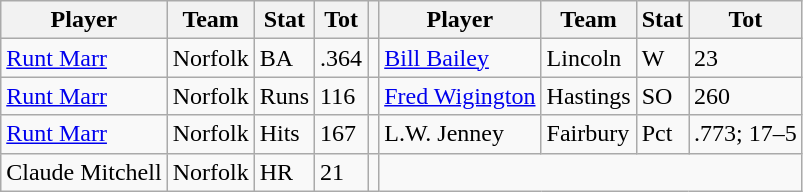<table class="wikitable">
<tr>
<th>Player</th>
<th>Team</th>
<th>Stat</th>
<th>Tot</th>
<th></th>
<th>Player</th>
<th>Team</th>
<th>Stat</th>
<th>Tot</th>
</tr>
<tr>
<td><a href='#'>Runt Marr</a></td>
<td>Norfolk</td>
<td>BA</td>
<td>.364</td>
<td></td>
<td><a href='#'>Bill Bailey</a></td>
<td>Lincoln</td>
<td>W</td>
<td>23</td>
</tr>
<tr>
<td><a href='#'>Runt Marr</a></td>
<td>Norfolk</td>
<td>Runs</td>
<td>116</td>
<td></td>
<td><a href='#'>Fred Wigington</a></td>
<td>Hastings</td>
<td>SO</td>
<td>260</td>
</tr>
<tr>
<td><a href='#'>Runt Marr</a></td>
<td>Norfolk</td>
<td>Hits</td>
<td>167</td>
<td></td>
<td>L.W. Jenney</td>
<td>Fairbury</td>
<td>Pct</td>
<td>.773; 17–5</td>
</tr>
<tr>
<td>Claude Mitchell</td>
<td>Norfolk</td>
<td>HR</td>
<td>21</td>
<td></td>
</tr>
</table>
